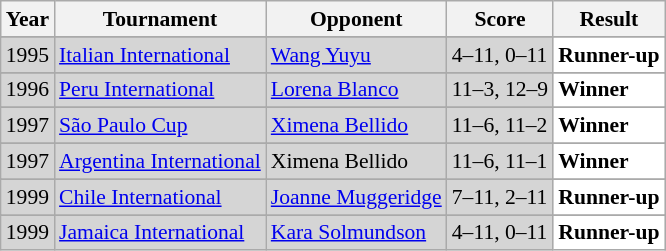<table class="sortable wikitable" style="font-size:90%;">
<tr>
<th>Year</th>
<th>Tournament</th>
<th>Opponent</th>
<th>Score</th>
<th>Result</th>
</tr>
<tr>
</tr>
<tr style="background:#D5D5D5">
<td align="center">1995</td>
<td align="left"><a href='#'>Italian International</a></td>
<td align="left"> <a href='#'>Wang Yuyu</a></td>
<td align="left">4–11, 0–11</td>
<td style="text-align:left; background:white"> <strong>Runner-up</strong></td>
</tr>
<tr>
</tr>
<tr style="background:#D5D5D5">
<td align="center">1996</td>
<td align="left"><a href='#'>Peru International</a></td>
<td align="left"> <a href='#'>Lorena Blanco</a></td>
<td align="left">11–3, 12–9</td>
<td style="text-align:left; background:white"> <strong>Winner</strong></td>
</tr>
<tr>
</tr>
<tr style="background:#D5D5D5">
<td align="center">1997</td>
<td align="left"><a href='#'>São Paulo Cup</a></td>
<td align="left"> <a href='#'>Ximena Bellido</a></td>
<td align="left">11–6, 11–2</td>
<td style="text-align:left; background:white"> <strong>Winner</strong></td>
</tr>
<tr>
</tr>
<tr style="background:#D5D5D5">
<td align="center">1997</td>
<td align="left"><a href='#'>Argentina International</a></td>
<td align="left"> Ximena Bellido</td>
<td align="left">11–6, 11–1</td>
<td style="text-align:left; background:white"> <strong>Winner</strong></td>
</tr>
<tr>
</tr>
<tr style="background:#D5D5D5">
<td align="center">1999</td>
<td align="left"><a href='#'>Chile International</a></td>
<td align="left"> <a href='#'>Joanne Muggeridge</a></td>
<td align="left">7–11, 2–11</td>
<td style="text-align:left; background:white"> <strong>Runner-up</strong></td>
</tr>
<tr>
</tr>
<tr style="background:#D5D5D5">
<td align="center">1999</td>
<td align="left"><a href='#'>Jamaica International</a></td>
<td align="left"> <a href='#'>Kara Solmundson</a></td>
<td align="left">4–11, 0–11</td>
<td style="text-align:left; background:white"> <strong>Runner-up</strong></td>
</tr>
</table>
